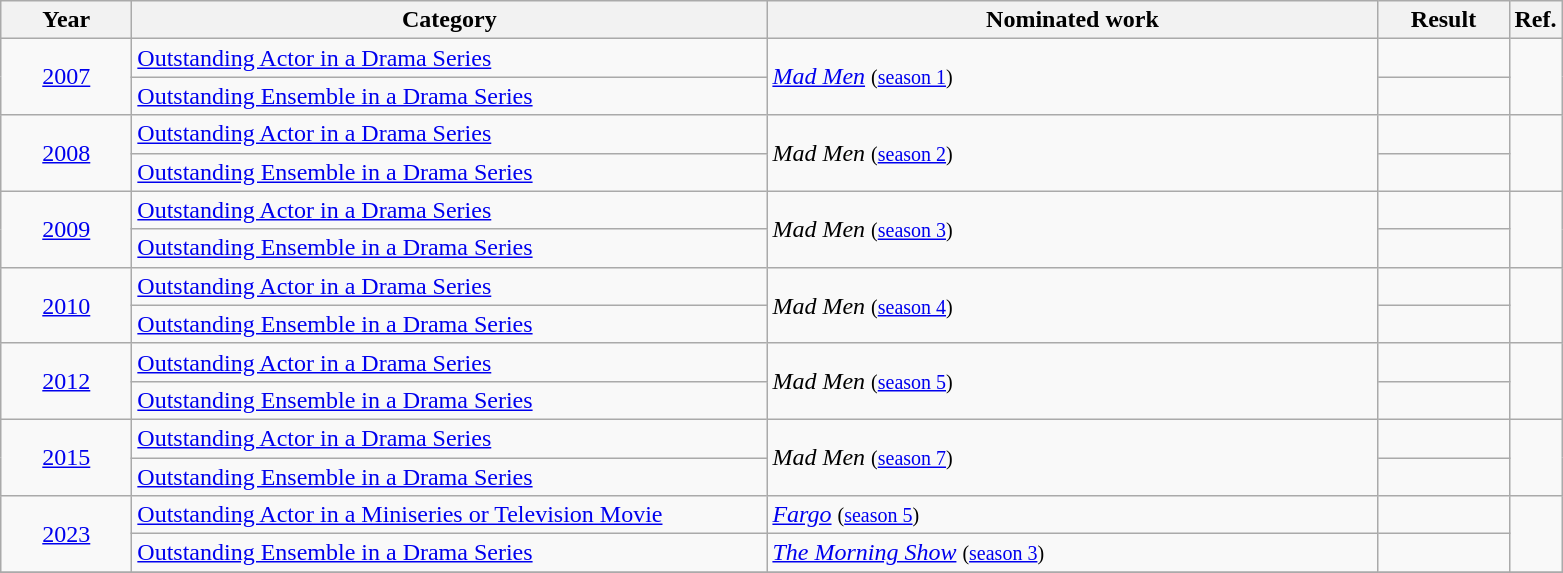<table class=wikitable>
<tr>
<th scope="col" style="width:5em;">Year</th>
<th scope="col" style="width:26em;">Category</th>
<th scope="col" style="width:25em;">Nominated work</th>
<th scope="col" style="width:5em;">Result</th>
<th scope="col">Ref.</th>
</tr>
<tr>
<td style="text-align:center;", rowspan="2"><a href='#'>2007</a></td>
<td><a href='#'>Outstanding Actor in a Drama Series</a></td>
<td rowspan=2><em><a href='#'>Mad Men</a></em> <small> (<a href='#'>season 1</a>) </small></td>
<td></td>
<td rowspan=2></td>
</tr>
<tr>
<td><a href='#'>Outstanding Ensemble in a Drama Series</a></td>
<td></td>
</tr>
<tr>
<td style="text-align:center;", rowspan="2"><a href='#'>2008</a></td>
<td><a href='#'>Outstanding Actor in a Drama Series</a></td>
<td rowspan=2><em>Mad Men</em> <small> (<a href='#'>season 2</a>) </small></td>
<td></td>
<td rowspan=2></td>
</tr>
<tr>
<td><a href='#'>Outstanding Ensemble in a Drama Series</a></td>
<td></td>
</tr>
<tr>
<td style="text-align:center;", rowspan="2"><a href='#'>2009</a></td>
<td><a href='#'>Outstanding Actor in a Drama Series</a></td>
<td rowspan=2><em>Mad Men</em> <small> (<a href='#'>season 3</a>) </small></td>
<td></td>
<td rowspan=2></td>
</tr>
<tr>
<td><a href='#'>Outstanding Ensemble in a Drama Series</a></td>
<td></td>
</tr>
<tr>
<td style="text-align:center;", rowspan="2"><a href='#'>2010</a></td>
<td><a href='#'>Outstanding Actor in a Drama Series</a></td>
<td rowspan=2><em>Mad Men</em> <small> (<a href='#'>season 4</a>) </small></td>
<td></td>
<td rowspan=2></td>
</tr>
<tr>
<td><a href='#'>Outstanding Ensemble in a Drama Series</a></td>
<td></td>
</tr>
<tr>
<td style="text-align:center;", rowspan="2"><a href='#'>2012</a></td>
<td><a href='#'>Outstanding Actor in a Drama Series</a></td>
<td rowspan=2><em>Mad Men</em> <small> (<a href='#'>season 5</a>) </small></td>
<td></td>
<td rowspan=2></td>
</tr>
<tr>
<td><a href='#'>Outstanding Ensemble in a Drama Series</a></td>
<td></td>
</tr>
<tr>
<td style="text-align:center;", rowspan="2"><a href='#'>2015</a></td>
<td><a href='#'>Outstanding Actor in a Drama Series</a></td>
<td rowspan=2><em>Mad Men</em> <small> (<a href='#'>season 7</a>) </small></td>
<td></td>
<td rowspan=2></td>
</tr>
<tr>
<td><a href='#'>Outstanding Ensemble in a Drama Series</a></td>
<td></td>
</tr>
<tr>
<td rowspan="2" align="center"><a href='#'>2023</a></td>
<td><a href='#'>Outstanding Actor in a Miniseries or Television Movie</a></td>
<td><em><a href='#'>Fargo</a></em> <small> (<a href='#'>season 5</a>) </small></td>
<td></td>
<td rowspan=2></td>
</tr>
<tr>
<td><a href='#'>Outstanding Ensemble in a Drama Series</a></td>
<td><em><a href='#'>The Morning Show</a></em> <small> (<a href='#'>season 3</a>) </small></td>
<td></td>
</tr>
<tr>
</tr>
</table>
